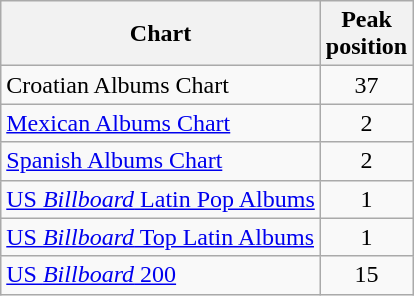<table class="wikitable sortable">
<tr>
<th>Chart</th>
<th>Peak<br>position</th>
</tr>
<tr>
<td>Croatian Albums Chart</td>
<td style="text-align:center;">37</td>
</tr>
<tr>
<td><a href='#'>Mexican Albums Chart</a></td>
<td style="text-align:center;">2</td>
</tr>
<tr>
<td><a href='#'>Spanish Albums Chart</a></td>
<td style="text-align:center;">2</td>
</tr>
<tr>
<td><a href='#'>US <em>Billboard</em> Latin Pop Albums</a></td>
<td style="text-align:center;">1</td>
</tr>
<tr>
<td><a href='#'>US <em>Billboard</em> Top Latin Albums</a></td>
<td style="text-align:center;">1</td>
</tr>
<tr>
<td><a href='#'>US <em>Billboard</em> 200</a></td>
<td style="text-align:center;">15</td>
</tr>
</table>
